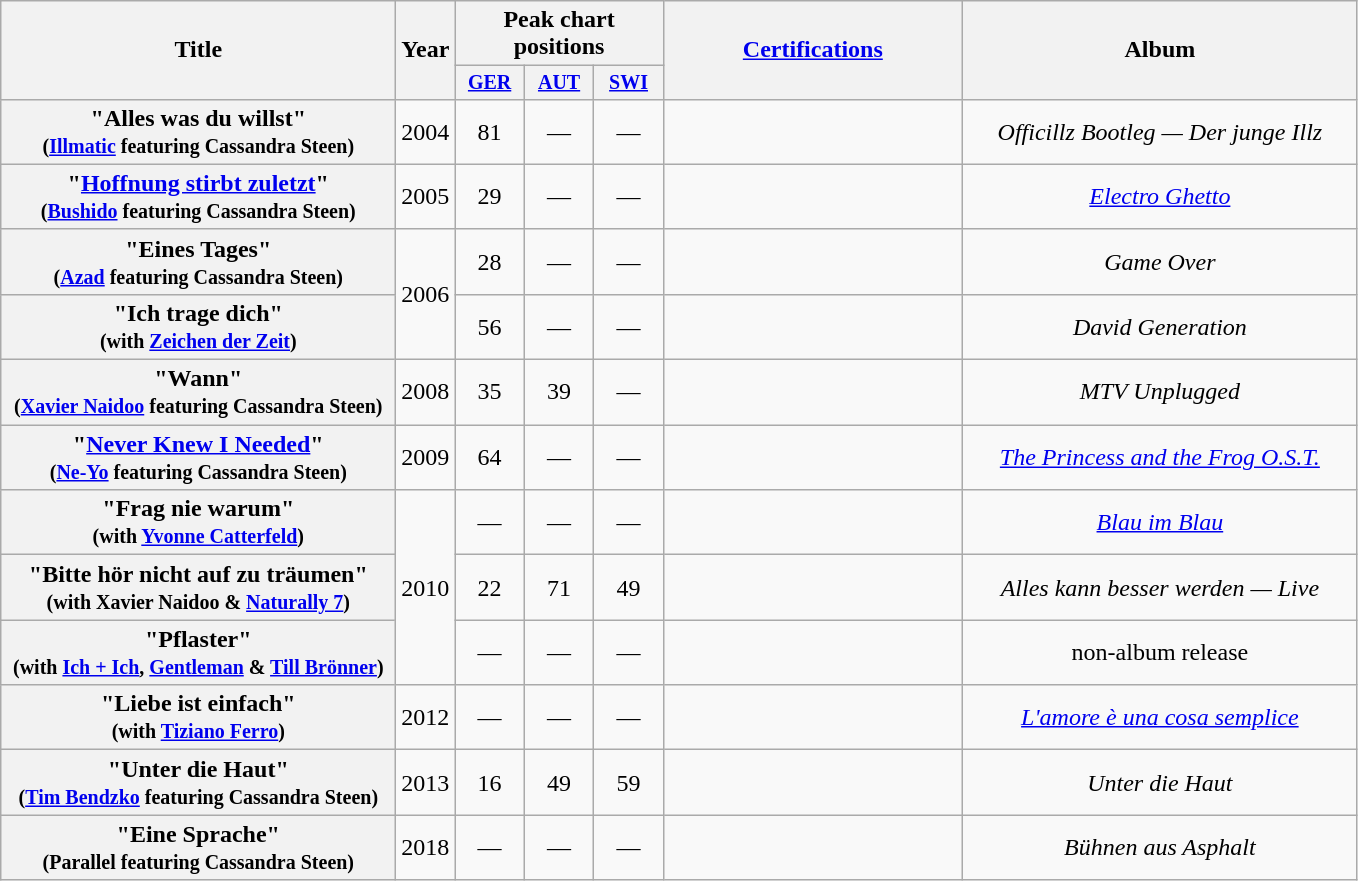<table class="wikitable plainrowheaders" style="text-align:center;" border="1">
<tr>
<th scope="col" rowspan="2" style="width:16em;">Title</th>
<th scope="col" rowspan="2">Year</th>
<th scope="col" colspan="3">Peak chart positions</th>
<th scope="col" rowspan="2" style="width:12em;"><a href='#'>Certifications</a></th>
<th scope="col" rowspan="2" style="width:16em;">Album</th>
</tr>
<tr style="font-size:smaller;">
<th width="40"><a href='#'>GER</a><br></th>
<th width="40"><a href='#'>AUT</a><br></th>
<th width="40"><a href='#'>SWI</a><br></th>
</tr>
<tr>
<th scope="row">"Alles was du willst" <br><small>(<a href='#'>Illmatic</a> featuring Cassandra Steen)</small></th>
<td rowspan="1">2004</td>
<td align="center">81</td>
<td align="center">—</td>
<td align="center">—</td>
<td></td>
<td rowspan="1"><em>Officillz Bootleg — Der junge Illz</em></td>
</tr>
<tr>
<th scope="row">"<a href='#'>Hoffnung stirbt zuletzt</a>" <br><small>(<a href='#'>Bushido</a> featuring Cassandra Steen)</small></th>
<td>2005</td>
<td align="center">29</td>
<td align="center">—</td>
<td align="center">—</td>
<td></td>
<td><em><a href='#'>Electro Ghetto</a></em></td>
</tr>
<tr>
<th scope="row">"Eines Tages" <br><small>(<a href='#'>Azad</a> featuring Cassandra Steen)</small></th>
<td rowspan="2">2006</td>
<td align="center">28</td>
<td align="center">—</td>
<td align="center">—</td>
<td></td>
<td><em>Game Over</em></td>
</tr>
<tr>
<th scope="row">"Ich trage dich" <br><small>(with <a href='#'>Zeichen der Zeit</a>)</small></th>
<td align="center">56</td>
<td align="center">—</td>
<td align="center">—</td>
<td></td>
<td><em>David Generation</em></td>
</tr>
<tr>
<th scope="row">"Wann" <br><small>(<a href='#'>Xavier Naidoo</a> featuring Cassandra Steen)</small></th>
<td>2008</td>
<td align="center">35</td>
<td align="center">39</td>
<td align="center">—</td>
<td></td>
<td><em>MTV Unplugged</em></td>
</tr>
<tr>
<th scope="row">"<a href='#'>Never Knew I Needed</a>" <br><small>(<a href='#'>Ne-Yo</a> featuring Cassandra Steen)</small></th>
<td>2009</td>
<td align="center">64</td>
<td align="center">—</td>
<td align="center">—</td>
<td></td>
<td rowspan="1"><em><a href='#'>The Princess and the Frog O.S.T.</a></em></td>
</tr>
<tr>
<th scope="row">"Frag nie warum" <br><small>(with <a href='#'>Yvonne Catterfeld</a>)</small></th>
<td rowspan="3">2010</td>
<td align="center">—</td>
<td align="center">—</td>
<td align="center">—</td>
<td></td>
<td><em><a href='#'>Blau im Blau</a></em></td>
</tr>
<tr>
<th scope="row">"Bitte hör nicht auf zu träumen" <br><small>(with Xavier Naidoo & <a href='#'>Naturally 7</a>)</small></th>
<td align="center">22</td>
<td align="center">71</td>
<td align="center">49</td>
<td></td>
<td><em>Alles kann besser werden — Live</em></td>
</tr>
<tr>
<th scope="row">"Pflaster" <br><small>(with <a href='#'>Ich + Ich</a>, <a href='#'>Gentleman</a> & <a href='#'>Till Brönner</a>)</small></th>
<td align="center">—</td>
<td align="center">—</td>
<td align="center">—</td>
<td></td>
<td>non-album release</td>
</tr>
<tr>
<th scope="row">"Liebe ist einfach" <br><small>(with <a href='#'>Tiziano Ferro</a>)</small></th>
<td>2012</td>
<td align="center">—</td>
<td align="center">—</td>
<td align="center">—</td>
<td></td>
<td><em><a href='#'>L'amore è una cosa semplice</a></em></td>
</tr>
<tr>
<th scope="row">"Unter die Haut" <br><small>(<a href='#'>Tim Bendzko</a> featuring Cassandra Steen)</small></th>
<td>2013</td>
<td align="center">16</td>
<td align="center">49</td>
<td align="center">59</td>
<td></td>
<td><em>Unter die Haut</em></td>
</tr>
<tr>
<th scope="row">"Eine Sprache" <br><small>(Parallel featuring Cassandra Steen)</small></th>
<td>2018</td>
<td align="center">—</td>
<td align="center">—</td>
<td align="center">—</td>
<td></td>
<td><em>Bühnen aus Asphalt</em></td>
</tr>
</table>
